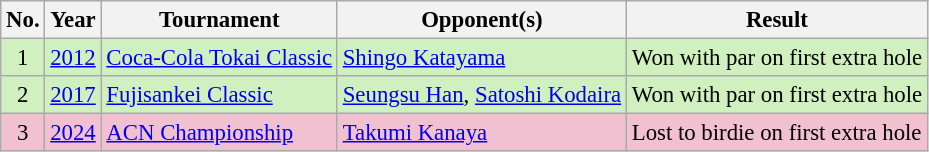<table class="wikitable" style="font-size:95%;">
<tr>
<th>No.</th>
<th>Year</th>
<th>Tournament</th>
<th>Opponent(s)</th>
<th>Result</th>
</tr>
<tr style="background:#D0F0C0;">
<td align=center>1</td>
<td><a href='#'>2012</a></td>
<td><a href='#'>Coca-Cola Tokai Classic</a></td>
<td> <a href='#'>Shingo Katayama</a></td>
<td>Won with par on first extra hole</td>
</tr>
<tr style="background:#D0F0C0;">
<td align=center>2</td>
<td><a href='#'>2017</a></td>
<td><a href='#'>Fujisankei Classic</a></td>
<td> <a href='#'>Seungsu Han</a>,  <a href='#'>Satoshi Kodaira</a></td>
<td>Won with par on first extra hole</td>
</tr>
<tr style="background:#F2C1D1;">
<td align=center>3</td>
<td><a href='#'>2024</a></td>
<td><a href='#'>ACN Championship</a></td>
<td> <a href='#'>Takumi Kanaya</a></td>
<td>Lost to birdie on first extra hole</td>
</tr>
</table>
